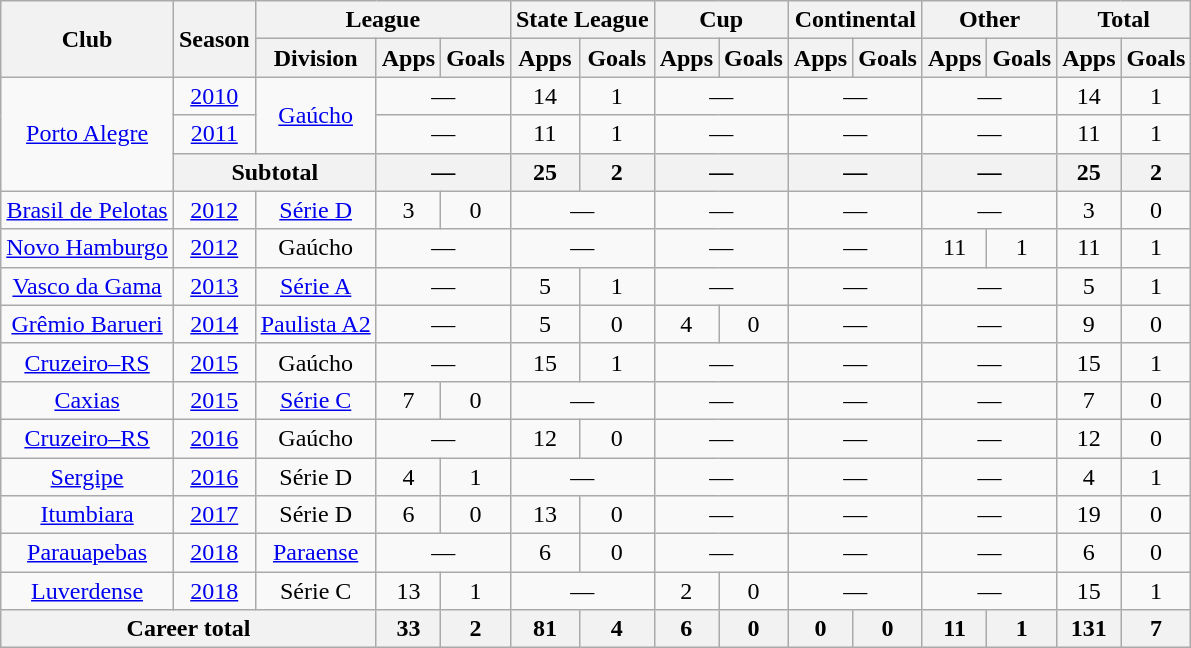<table class="wikitable" style="text-align: center;">
<tr>
<th rowspan="2">Club</th>
<th rowspan="2">Season</th>
<th colspan="3">League</th>
<th colspan="2">State League</th>
<th colspan="2">Cup</th>
<th colspan="2">Continental</th>
<th colspan="2">Other</th>
<th colspan="2">Total</th>
</tr>
<tr>
<th>Division</th>
<th>Apps</th>
<th>Goals</th>
<th>Apps</th>
<th>Goals</th>
<th>Apps</th>
<th>Goals</th>
<th>Apps</th>
<th>Goals</th>
<th>Apps</th>
<th>Goals</th>
<th>Apps</th>
<th>Goals</th>
</tr>
<tr>
<td rowspan=3 align="center"><a href='#'>Porto Alegre</a></td>
<td><a href='#'>2010</a></td>
<td rowspan=2><a href='#'>Gaúcho</a></td>
<td colspan="2">—</td>
<td>14</td>
<td>1</td>
<td colspan="2">—</td>
<td colspan="2">—</td>
<td colspan="2">—</td>
<td>14</td>
<td>1</td>
</tr>
<tr>
<td><a href='#'>2011</a></td>
<td colspan="2">—</td>
<td>11</td>
<td>1</td>
<td colspan="2">—</td>
<td colspan="2">—</td>
<td colspan="2">—</td>
<td>11</td>
<td>1</td>
</tr>
<tr>
<th colspan="2">Subtotal</th>
<th colspan="2">—</th>
<th>25</th>
<th>2</th>
<th colspan="2">—</th>
<th colspan="2">—</th>
<th colspan="2">—</th>
<th>25</th>
<th>2</th>
</tr>
<tr>
<td valign="center"><a href='#'>Brasil de Pelotas</a></td>
<td><a href='#'>2012</a></td>
<td><a href='#'>Série D</a></td>
<td>3</td>
<td>0</td>
<td colspan="2">—</td>
<td colspan="2">—</td>
<td colspan="2">—</td>
<td colspan="2">—</td>
<td>3</td>
<td>0</td>
</tr>
<tr>
<td valign="center"><a href='#'>Novo Hamburgo</a></td>
<td><a href='#'>2012</a></td>
<td>Gaúcho</td>
<td colspan="2">—</td>
<td colspan="2">—</td>
<td colspan="2">—</td>
<td colspan="2">—</td>
<td>11</td>
<td>1</td>
<td>11</td>
<td>1</td>
</tr>
<tr>
<td valign="center"><a href='#'>Vasco da Gama</a></td>
<td><a href='#'>2013</a></td>
<td><a href='#'>Série A</a></td>
<td colspan="2">—</td>
<td>5</td>
<td>1</td>
<td colspan="2">—</td>
<td colspan="2">—</td>
<td colspan="2">—</td>
<td>5</td>
<td>1</td>
</tr>
<tr>
<td valign="center"><a href='#'>Grêmio Barueri</a></td>
<td><a href='#'>2014</a></td>
<td><a href='#'>Paulista A2</a></td>
<td colspan="2">—</td>
<td>5</td>
<td>0</td>
<td>4</td>
<td>0</td>
<td colspan="2">—</td>
<td colspan="2">—</td>
<td>9</td>
<td>0</td>
</tr>
<tr>
<td valign="center"><a href='#'>Cruzeiro–RS</a></td>
<td><a href='#'>2015</a></td>
<td>Gaúcho</td>
<td colspan="2">—</td>
<td>15</td>
<td>1</td>
<td colspan="2">—</td>
<td colspan="2">—</td>
<td colspan="2">—</td>
<td>15</td>
<td>1</td>
</tr>
<tr>
<td valign="center"><a href='#'>Caxias</a></td>
<td><a href='#'>2015</a></td>
<td><a href='#'>Série C</a></td>
<td>7</td>
<td>0</td>
<td colspan="2">—</td>
<td colspan="2">—</td>
<td colspan="2">—</td>
<td colspan="2">—</td>
<td>7</td>
<td>0</td>
</tr>
<tr>
<td valign="center"><a href='#'>Cruzeiro–RS</a></td>
<td><a href='#'>2016</a></td>
<td>Gaúcho</td>
<td colspan="2">—</td>
<td>12</td>
<td>0</td>
<td colspan="2">—</td>
<td colspan="2">—</td>
<td colspan="2">—</td>
<td>12</td>
<td>0</td>
</tr>
<tr>
<td valign="center"><a href='#'>Sergipe</a></td>
<td><a href='#'>2016</a></td>
<td>Série D</td>
<td>4</td>
<td>1</td>
<td colspan="2">—</td>
<td colspan="2">—</td>
<td colspan="2">—</td>
<td colspan="2">—</td>
<td>4</td>
<td>1</td>
</tr>
<tr>
<td valign="center"><a href='#'>Itumbiara</a></td>
<td><a href='#'>2017</a></td>
<td>Série D</td>
<td>6</td>
<td>0</td>
<td>13</td>
<td>0</td>
<td colspan="2">—</td>
<td colspan="2">—</td>
<td colspan="2">—</td>
<td>19</td>
<td>0</td>
</tr>
<tr>
<td valign="center"><a href='#'>Parauapebas</a></td>
<td><a href='#'>2018</a></td>
<td><a href='#'>Paraense</a></td>
<td colspan="2">—</td>
<td>6</td>
<td>0</td>
<td colspan="2">—</td>
<td colspan="2">—</td>
<td colspan="2">—</td>
<td>6</td>
<td>0</td>
</tr>
<tr>
<td valign="center"><a href='#'>Luverdense</a></td>
<td><a href='#'>2018</a></td>
<td>Série C</td>
<td>13</td>
<td>1</td>
<td colspan="2">—</td>
<td>2</td>
<td>0</td>
<td colspan="2">—</td>
<td colspan="2">—</td>
<td>15</td>
<td>1</td>
</tr>
<tr>
<th colspan="3"><strong>Career total</strong></th>
<th>33</th>
<th>2</th>
<th>81</th>
<th>4</th>
<th>6</th>
<th>0</th>
<th>0</th>
<th>0</th>
<th>11</th>
<th>1</th>
<th>131</th>
<th>7</th>
</tr>
</table>
